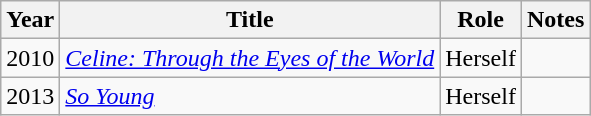<table class="wikitable sortable">
<tr>
<th>Year</th>
<th>Title</th>
<th>Role</th>
<th class="unsortable">Notes</th>
</tr>
<tr>
<td>2010</td>
<td><em><a href='#'>Celine: Through the Eyes of the World</a></em></td>
<td>Herself</td>
<td></td>
</tr>
<tr>
<td>2013</td>
<td><em><a href='#'>So Young</a></em></td>
<td>Herself</td>
<td></td>
</tr>
</table>
